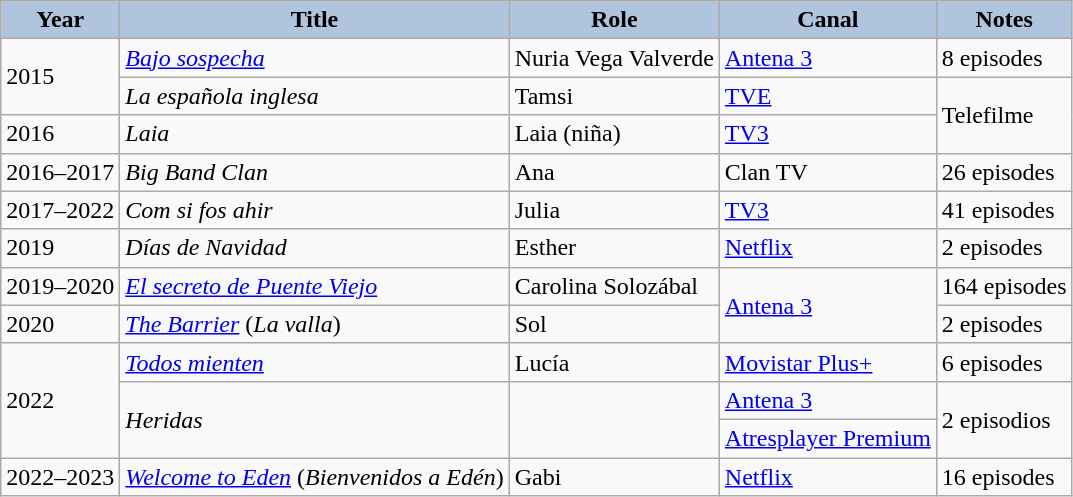<table class="wikitable">
<tr>
<th style="background: #B0C4DE;">Year</th>
<th style="background: #B0C4DE;">Title</th>
<th style="background: #B0C4DE;">Role</th>
<th style="background: #B0C4DE;">Canal</th>
<th style="background: #B0C4DE;">Notes</th>
</tr>
<tr>
<td rowspan="2">2015</td>
<td><em><a href='#'>Bajo sospecha</a></em></td>
<td>Nuria Vega Valverde</td>
<td><a href='#'>Antena 3</a></td>
<td>8 episodes</td>
</tr>
<tr>
<td><em>La española inglesa</em></td>
<td>Tamsi</td>
<td><a href='#'>TVE</a></td>
<td rowspan="2">Telefilme</td>
</tr>
<tr>
<td>2016</td>
<td><em>Laia</em></td>
<td>Laia (niña)</td>
<td><a href='#'>TV3</a></td>
</tr>
<tr>
<td>2016–2017</td>
<td><em>Big Band Clan</em></td>
<td>Ana</td>
<td>Clan TV</td>
<td>26 episodes</td>
</tr>
<tr>
<td>2017–2022</td>
<td><em>Com si fos ahir</em></td>
<td>Julia</td>
<td><a href='#'>TV3</a></td>
<td>41 episodes</td>
</tr>
<tr>
<td>2019</td>
<td><em>Días de Navidad</em></td>
<td>Esther</td>
<td><a href='#'>Netflix</a></td>
<td>2 episodes</td>
</tr>
<tr>
<td>2019–2020</td>
<td><em><a href='#'>El secreto de Puente Viejo</a></em></td>
<td>Carolina Solozábal</td>
<td rowspan="2"><a href='#'>Antena 3</a></td>
<td>164 episodes</td>
</tr>
<tr>
<td>2020</td>
<td><em><a href='#'>The Barrier</a></em> (<em>La valla</em>)</td>
<td>Sol</td>
<td>2 episodes</td>
</tr>
<tr>
<td rowspan="3">2022</td>
<td><em><a href='#'>Todos mienten</a></em></td>
<td>Lucía</td>
<td><a href='#'>Movistar Plus+</a></td>
<td>6 episodes</td>
</tr>
<tr>
<td rowspan="2"><em>Heridas</em></td>
<td rowspan="2"></td>
<td><a href='#'>Antena 3</a></td>
<td rowspan="2">2 episodios</td>
</tr>
<tr>
<td><a href='#'>Atresplayer Premium</a></td>
</tr>
<tr>
<td>2022–2023</td>
<td><em><a href='#'>Welcome to Eden</a></em> (<em>Bienvenidos a Edén</em>)</td>
<td>Gabi</td>
<td><a href='#'>Netflix</a></td>
<td>16 episodes</td>
</tr>
</table>
